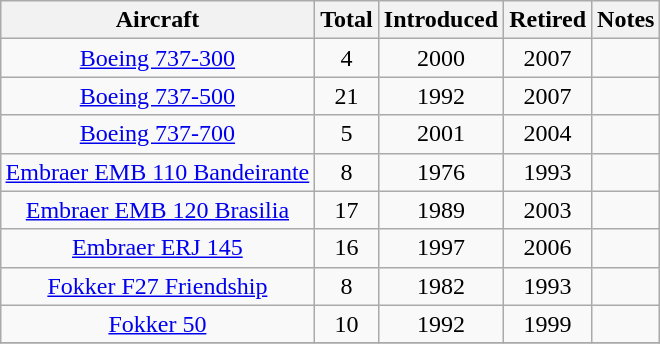<table class="wikitable" style="margin:0.5em auto; text-align:center">
<tr>
<th>Aircraft</th>
<th>Total</th>
<th>Introduced</th>
<th>Retired</th>
<th>Notes</th>
</tr>
<tr>
<td><a href='#'>Boeing 737-300</a></td>
<td>4</td>
<td>2000</td>
<td>2007</td>
<td></td>
</tr>
<tr>
<td><a href='#'>Boeing 737-500</a></td>
<td>21</td>
<td>1992</td>
<td>2007</td>
<td></td>
</tr>
<tr>
<td><a href='#'>Boeing 737-700</a></td>
<td>5</td>
<td>2001</td>
<td>2004</td>
<td></td>
</tr>
<tr>
<td><a href='#'>Embraer EMB 110 Bandeirante</a></td>
<td>8</td>
<td>1976</td>
<td>1993</td>
<td></td>
</tr>
<tr>
<td><a href='#'>Embraer EMB 120 Brasilia</a></td>
<td>17</td>
<td>1989</td>
<td>2003</td>
<td></td>
</tr>
<tr>
<td><a href='#'>Embraer ERJ 145</a></td>
<td>16</td>
<td>1997</td>
<td>2006</td>
<td></td>
</tr>
<tr>
<td><a href='#'>Fokker F27 Friendship</a></td>
<td>8</td>
<td>1982</td>
<td>1993</td>
<td></td>
</tr>
<tr>
<td><a href='#'>Fokker 50</a></td>
<td>10</td>
<td>1992</td>
<td>1999</td>
<td></td>
</tr>
<tr>
</tr>
</table>
